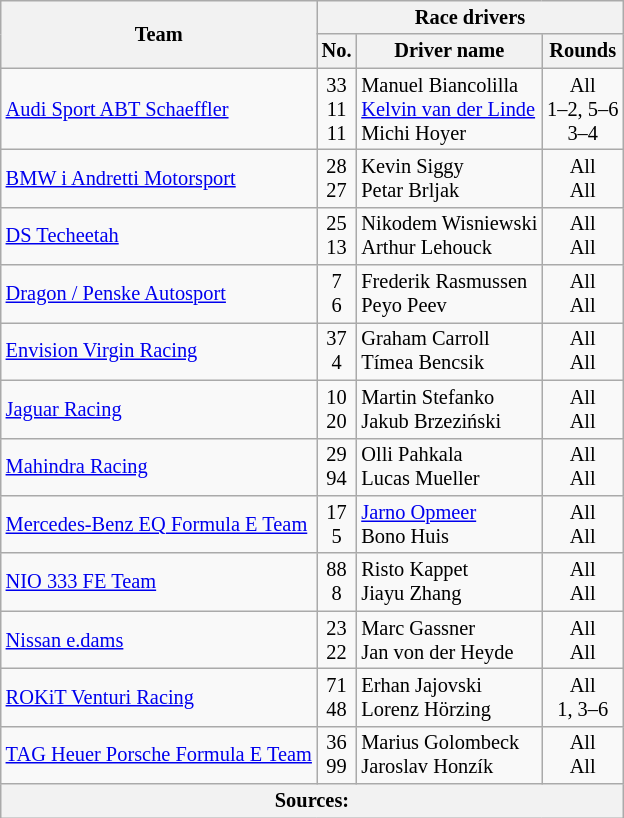<table class="wikitable sortable" style="font-size: 85%">
<tr>
<th scope="col" rowspan="2">Team</th>
<th colspan="3" scope="col" class="unsortable">Race drivers</th>
</tr>
<tr>
<th scope="col" class="unsortable" style="text-align:center;">No.</th>
<th scope="col" class="unsortable" style="text-align:center;">Driver name</th>
<th scope="col" class="unsortable" style="text-align:center;">Rounds</th>
</tr>
<tr>
<td> <a href='#'>Audi Sport ABT Schaeffler</a></td>
<td style="text-align:center">33<br>11<br>11</td>
<td> Manuel Biancolilla<br> <a href='#'>Kelvin van der Linde</a><br> Michi Hoyer</td>
<td style="text-align:center">All<br>1–2, 5–6<br>3–4</td>
</tr>
<tr>
<td> <a href='#'>BMW i Andretti Motorsport</a></td>
<td style="text-align:center">28<br>27</td>
<td> Kevin Siggy<br> Petar Brljak</td>
<td style="text-align:center">All<br>All</td>
</tr>
<tr>
<td> <a href='#'>DS Techeetah</a></td>
<td style="text-align:center">25<br>13</td>
<td> Nikodem Wisniewski<br> Arthur Lehouck</td>
<td style="text-align:center">All<br>All</td>
</tr>
<tr>
<td> <a href='#'>Dragon / Penske Autosport</a></td>
<td style="text-align:center">7<br>6</td>
<td> Frederik Rasmussen<br> Peyo Peev</td>
<td style="text-align:center">All<br>All</td>
</tr>
<tr>
<td> <a href='#'>Envision Virgin Racing</a></td>
<td style="text-align:center">37<br>4</td>
<td> Graham Carroll<br> Tímea Bencsik</td>
<td style="text-align:center">All<br>All</td>
</tr>
<tr>
<td> <a href='#'>Jaguar Racing</a></td>
<td style="text-align:center">10<br>20</td>
<td> Martin Stefanko<br> Jakub Brzeziński</td>
<td style="text-align:center">All<br>All</td>
</tr>
<tr>
<td> <a href='#'>Mahindra Racing</a></td>
<td style="text-align:center">29<br>94</td>
<td> Olli Pahkala<br> Lucas Mueller</td>
<td style="text-align:center">All<br>All</td>
</tr>
<tr>
<td> <a href='#'>Mercedes-Benz EQ Formula E Team</a></td>
<td style="text-align:center">17<br>5</td>
<td> <a href='#'>Jarno Opmeer</a><br> Bono Huis</td>
<td style="text-align:center">All<br>All</td>
</tr>
<tr>
<td> <a href='#'>NIO 333 FE Team</a></td>
<td style="text-align:center">88<br>8</td>
<td> Risto Kappet<br> Jiayu Zhang</td>
<td style="text-align:center">All<br>All</td>
</tr>
<tr>
<td> <a href='#'>Nissan e.dams</a></td>
<td style="text-align:center">23<br>22</td>
<td> Marc Gassner<br> Jan von der Heyde</td>
<td style="text-align:center">All<br>All</td>
</tr>
<tr>
<td> <a href='#'>ROKiT Venturi Racing</a></td>
<td style="text-align:center">71<br>48</td>
<td> Erhan Jajovski<br> Lorenz Hörzing</td>
<td style="text-align:center">All<br>1, 3–6</td>
</tr>
<tr>
<td> <a href='#'>TAG Heuer Porsche Formula E Team</a></td>
<td style="text-align:center">36<br>99</td>
<td> Marius Golombeck<br> Jaroslav Honzík</td>
<td style="text-align:center">All<br>All</td>
</tr>
<tr>
<th colspan="4" style="text-align:center"><strong>Sources</strong>:</th>
</tr>
</table>
